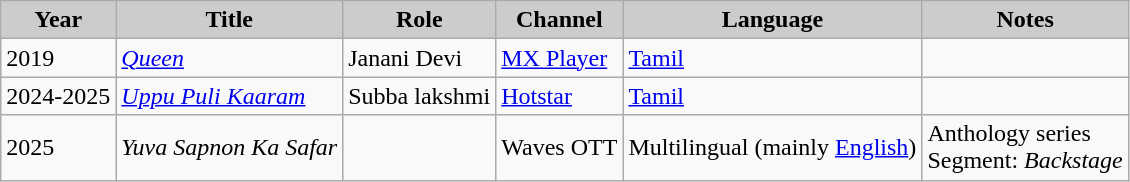<table class="wikitable">
<tr>
<th style="background:#ccc;">Year</th>
<th style="background:#ccc;">Title</th>
<th style="background:#ccc;">Role</th>
<th style="background:#ccc;">Channel</th>
<th style="background:#ccc;">Language</th>
<th style="background:#ccc;">Notes</th>
</tr>
<tr>
<td>2019</td>
<td><a href='#'><em>Queen</em></a></td>
<td>Janani Devi</td>
<td><a href='#'>MX Player</a></td>
<td><a href='#'>Tamil</a></td>
<td></td>
</tr>
<tr>
<td>2024-2025</td>
<td><em><a href='#'>Uppu Puli Kaaram</a></em></td>
<td>Subba lakshmi</td>
<td><a href='#'>Hotstar</a></td>
<td><a href='#'>Tamil</a></td>
<td></td>
</tr>
<tr>
<td>2025</td>
<td><em>Yuva Sapnon Ka Safar</em></td>
<td></td>
<td>Waves OTT</td>
<td>Multilingual (mainly <a href='#'>English</a>)</td>
<td>Anthology series<br>Segment: <em>Backstage</em></td>
</tr>
</table>
